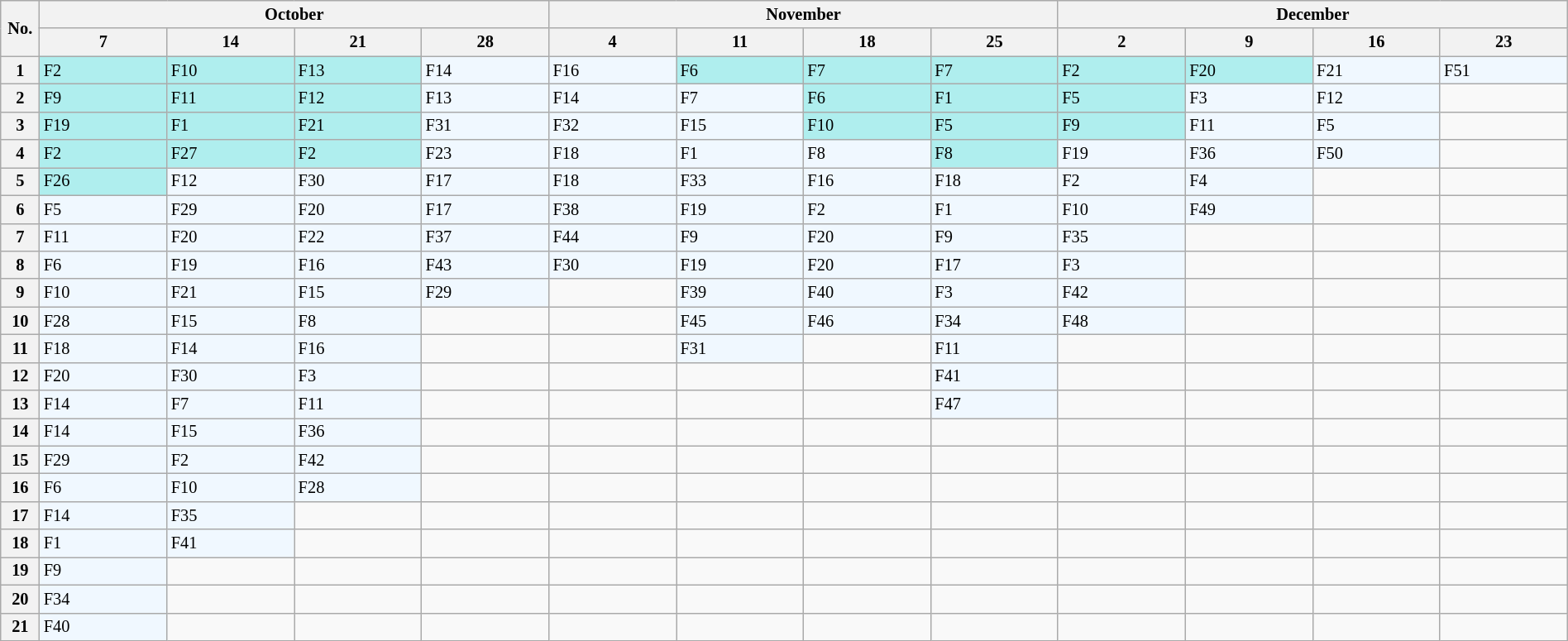<table class="wikitable" style="font-size: 85%; width: 100%">
<tr>
<th rowspan=2 width=25>No.</th>
<th colspan=4>October</th>
<th colspan=4>November</th>
<th colspan=4>December</th>
</tr>
<tr>
<th>7</th>
<th>14</th>
<th>21</th>
<th>28</th>
<th>4</th>
<th>11</th>
<th>18</th>
<th>25</th>
<th>2</th>
<th>9</th>
<th>16</th>
<th>23</th>
</tr>
<tr>
<th>1</th>
<td style="background:#afeeee;"> F2</td>
<td style="background:#afeeee;"> F10</td>
<td style="background:#afeeee;"> F13</td>
<td style="background:#f0f8ff;"> F14</td>
<td style="background:#f0f8ff;"> F16</td>
<td style="background:#afeeee;"> F6</td>
<td style="background:#afeeee;"> F7</td>
<td style="background:#afeeee;"> F7</td>
<td style="background:#afeeee;"> F2</td>
<td style="background:#afeeee;"> F20</td>
<td style="background:#f0f8ff;"> F21</td>
<td style="background:#f0f8ff;"> F51</td>
</tr>
<tr>
<th>2</th>
<td style="background:#afeeee;"> F9</td>
<td style="background:#afeeee;"> F11</td>
<td style="background:#afeeee;"> F12</td>
<td style="background:#f0f8ff;"> F13</td>
<td style="background:#f0f8ff;"> F14</td>
<td style="background:#f0f8ff;"> F7</td>
<td style="background:#afeeee;"> F6</td>
<td style="background:#afeeee;"> F1</td>
<td style="background:#afeeee;"> F5</td>
<td style="background:#f0f8ff;"> F3</td>
<td style="background:#f0f8ff;"> F12</td>
<td></td>
</tr>
<tr>
<th>3</th>
<td style="background:#afeeee;"> F19</td>
<td style="background:#afeeee;"> F1</td>
<td style="background:#afeeee;"> F21</td>
<td style="background:#f0f8ff;"> F31</td>
<td style="background:#f0f8ff;"> F32</td>
<td style="background:#f0f8ff;"> F15</td>
<td style="background:#afeeee;"> F10</td>
<td style="background:#afeeee;"> F5</td>
<td style="background:#afeeee;"> F9</td>
<td style="background:#f0f8ff;"> F11</td>
<td style="background:#f0f8ff;"> F5</td>
<td></td>
</tr>
<tr>
<th>4</th>
<td style="background:#afeeee;"> F2</td>
<td style="background:#afeeee;"> F27</td>
<td style="background:#afeeee;"> F2</td>
<td style="background:#f0f8ff;"> F23</td>
<td style="background:#f0f8ff;"> F18</td>
<td style="background:#f0f8ff;"> F1</td>
<td style="background:#f0f8ff;"> F8</td>
<td style="background:#afeeee;"> F8</td>
<td style="background:#f0f8ff;"> F19</td>
<td style="background:#f0f8ff;"> F36</td>
<td style="background:#f0f8ff;"> F50</td>
<td></td>
</tr>
<tr>
<th>5</th>
<td style="background:#afeeee;"> F26</td>
<td style="background:#f0f8ff;"> F12</td>
<td style="background:#f0f8ff;"> F30</td>
<td style="background:#f0f8ff;"> F17</td>
<td style="background:#f0f8ff;"> F18</td>
<td style="background:#f0f8ff;"> F33</td>
<td style="background:#f0f8ff;"> F16</td>
<td style="background:#f0f8ff;"> F18</td>
<td style="background:#f0f8ff;"> F2</td>
<td style="background:#f0f8ff;"> F4</td>
<td></td>
<td></td>
</tr>
<tr>
<th>6</th>
<td style="background:#f0f8ff;"> F5</td>
<td style="background:#f0f8ff;"> F29</td>
<td style="background:#f0f8ff;"> F20</td>
<td style="background:#f0f8ff;"> F17</td>
<td style="background:#f0f8ff;"> F38</td>
<td style="background:#f0f8ff;"> F19</td>
<td style="background:#f0f8ff;"> F2</td>
<td style="background:#f0f8ff;"> F1</td>
<td style="background:#f0f8ff;"> F10</td>
<td style="background:#f0f8ff;"> F49</td>
<td></td>
<td></td>
</tr>
<tr>
<th>7</th>
<td style="background:#f0f8ff;"> F11</td>
<td style="background:#f0f8ff;"> F20</td>
<td style="background:#f0f8ff;"> F22</td>
<td style="background:#f0f8ff;"> F37</td>
<td style="background:#f0f8ff;"> F44</td>
<td style="background:#f0f8ff;"> F9</td>
<td style="background:#f0f8ff;"> F20</td>
<td style="background:#f0f8ff;"> F9</td>
<td style="background:#f0f8ff;"> F35</td>
<td></td>
<td></td>
<td></td>
</tr>
<tr>
<th>8</th>
<td style="background:#f0f8ff;"> F6</td>
<td style="background:#f0f8ff;"> F19</td>
<td style="background:#f0f8ff;"> F16</td>
<td style="background:#f0f8ff;"> F43</td>
<td style="background:#f0f8ff;"> F30</td>
<td style="background:#f0f8ff;"> F19</td>
<td style="background:#f0f8ff;"> F20</td>
<td style="background:#f0f8ff;"> F17</td>
<td style="background:#f0f8ff;"> F3</td>
<td></td>
<td></td>
<td></td>
</tr>
<tr>
<th>9</th>
<td style="background:#f0f8ff;"> F10</td>
<td style="background:#f0f8ff;"> F21</td>
<td style="background:#f0f8ff;"> F15</td>
<td style="background:#f0f8ff;"> F29</td>
<td></td>
<td style="background:#f0f8ff;"> F39</td>
<td style="background:#f0f8ff;"> F40</td>
<td style="background:#f0f8ff;"> F3</td>
<td style="background:#f0f8ff;"> F42</td>
<td></td>
<td></td>
<td></td>
</tr>
<tr>
<th>10</th>
<td style="background:#f0f8ff;"> F28</td>
<td style="background:#f0f8ff;"> F15</td>
<td style="background:#f0f8ff;"> F8</td>
<td></td>
<td></td>
<td style="background:#f0f8ff;"> F45</td>
<td style="background:#f0f8ff;"> F46</td>
<td style="background:#f0f8ff;"> F34</td>
<td style="background:#f0f8ff;"> F48</td>
<td></td>
<td></td>
<td></td>
</tr>
<tr>
<th>11</th>
<td style="background:#f0f8ff;"> F18</td>
<td style="background:#f0f8ff;"> F14</td>
<td style="background:#f0f8ff;"> F16</td>
<td></td>
<td></td>
<td style="background:#f0f8ff;"> F31</td>
<td></td>
<td style="background:#f0f8ff;"> F11</td>
<td></td>
<td></td>
<td></td>
<td></td>
</tr>
<tr>
<th>12</th>
<td style="background:#f0f8ff;"> F20</td>
<td style="background:#f0f8ff;"> F30</td>
<td style="background:#f0f8ff;"> F3</td>
<td></td>
<td></td>
<td></td>
<td></td>
<td style="background:#f0f8ff;"> F41</td>
<td></td>
<td></td>
<td></td>
<td></td>
</tr>
<tr>
<th>13</th>
<td style="background:#f0f8ff;"> F14</td>
<td style="background:#f0f8ff;"> F7</td>
<td style="background:#f0f8ff;"> F11</td>
<td></td>
<td></td>
<td></td>
<td></td>
<td style="background:#f0f8ff;"> F47</td>
<td></td>
<td></td>
<td></td>
<td></td>
</tr>
<tr>
<th>14</th>
<td style="background:#f0f8ff;"> F14</td>
<td style="background:#f0f8ff;"> F15</td>
<td style="background:#f0f8ff;"> F36</td>
<td></td>
<td></td>
<td></td>
<td></td>
<td></td>
<td></td>
<td></td>
<td></td>
<td></td>
</tr>
<tr>
<th>15</th>
<td style="background:#f0f8ff;"> F29</td>
<td style="background:#f0f8ff;"> F2</td>
<td style="background:#f0f8ff;"> F42</td>
<td></td>
<td></td>
<td></td>
<td></td>
<td></td>
<td></td>
<td></td>
<td></td>
<td></td>
</tr>
<tr>
<th>16</th>
<td style="background:#f0f8ff;"> F6</td>
<td style="background:#f0f8ff;"> F10</td>
<td style="background:#f0f8ff;"> F28</td>
<td></td>
<td></td>
<td></td>
<td></td>
<td></td>
<td></td>
<td></td>
<td></td>
<td></td>
</tr>
<tr>
<th>17</th>
<td style="background:#f0f8ff;"> F14</td>
<td style="background:#f0f8ff;"> F35</td>
<td></td>
<td></td>
<td></td>
<td></td>
<td></td>
<td></td>
<td></td>
<td></td>
<td></td>
<td></td>
</tr>
<tr>
<th>18</th>
<td style="background:#f0f8ff;"> F1</td>
<td style="background:#f0f8ff;"> F41</td>
<td></td>
<td></td>
<td></td>
<td></td>
<td></td>
<td></td>
<td></td>
<td></td>
<td></td>
<td></td>
</tr>
<tr>
<th>19</th>
<td style="background:#f0f8ff;"> F9</td>
<td></td>
<td></td>
<td></td>
<td></td>
<td></td>
<td></td>
<td></td>
<td></td>
<td></td>
<td></td>
<td></td>
</tr>
<tr>
<th>20</th>
<td style="background:#f0f8ff;"> F34</td>
<td></td>
<td></td>
<td></td>
<td></td>
<td></td>
<td></td>
<td></td>
<td></td>
<td></td>
<td></td>
<td></td>
</tr>
<tr>
<th>21</th>
<td style="background:#f0f8ff;"> F40</td>
<td></td>
<td></td>
<td></td>
<td></td>
<td></td>
<td></td>
<td></td>
<td></td>
<td></td>
<td></td>
<td></td>
</tr>
</table>
